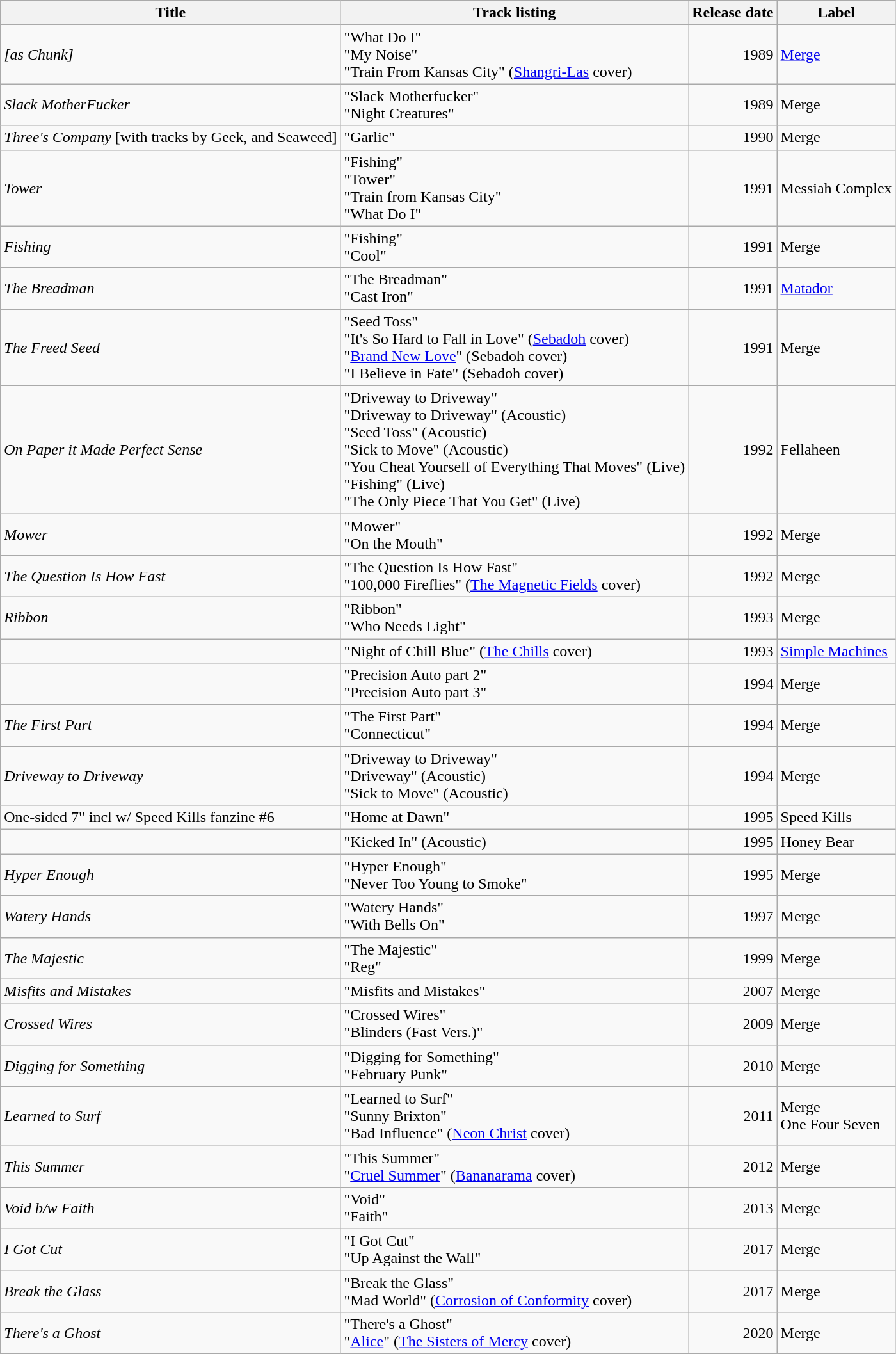<table class="wikitable">
<tr>
<th scope="col">Title</th>
<th scope="col">Track listing</th>
<th scope="col">Release date</th>
<th scope="col">Label</th>
</tr>
<tr>
<td><em>[as Chunk]</em></td>
<td>"What Do I"<br>"My Noise"<br>"Train From Kansas City" (<a href='#'>Shangri-Las</a> cover)</td>
<td align="right">1989</td>
<td><a href='#'>Merge</a></td>
</tr>
<tr>
<td><em>Slack MotherFucker</em></td>
<td>"Slack Motherfucker"<br>"Night Creatures"</td>
<td align="right">1989</td>
<td>Merge</td>
</tr>
<tr>
<td><em>Three's Company</em> [with tracks by Geek, and Seaweed]</td>
<td>"Garlic"</td>
<td align="right">1990</td>
<td>Merge</td>
</tr>
<tr>
<td><em>Tower</em></td>
<td>"Fishing"<br>"Tower"<br>"Train from Kansas City"<br>"What Do I"</td>
<td align="right">1991</td>
<td>Messiah Complex</td>
</tr>
<tr>
<td><em>Fishing</em></td>
<td>"Fishing"<br>"Cool"</td>
<td align="right">1991</td>
<td>Merge</td>
</tr>
<tr>
<td><em>The Breadman</em></td>
<td>"The Breadman"<br>"Cast Iron"</td>
<td align="right">1991</td>
<td><a href='#'>Matador</a></td>
</tr>
<tr>
<td><em>The Freed Seed</em></td>
<td>"Seed Toss"<br>"It's So Hard to Fall in Love" (<a href='#'>Sebadoh</a> cover)<br>"<a href='#'>Brand New Love</a>" (Sebadoh cover)<br>"I Believe in Fate" (Sebadoh cover)</td>
<td align="right">1991</td>
<td>Merge</td>
</tr>
<tr>
<td><em>On Paper it Made Perfect Sense</em></td>
<td>"Driveway to Driveway"<br>"Driveway to Driveway" (Acoustic)<br>"Seed Toss" (Acoustic)<br>"Sick to Move" (Acoustic)<br>"You Cheat Yourself of Everything That Moves" (Live)<br>"Fishing" (Live)<br>"The Only Piece That You Get" (Live)</td>
<td align="right">1992</td>
<td>Fellaheen</td>
</tr>
<tr>
<td><em>Mower</em></td>
<td>"Mower"<br>"On the Mouth"</td>
<td align="right">1992</td>
<td>Merge</td>
</tr>
<tr>
<td><em>The Question Is How Fast</em></td>
<td>"The Question Is How Fast"<br>"100,000 Fireflies" (<a href='#'>The Magnetic Fields</a> cover)</td>
<td align="right">1992</td>
<td>Merge</td>
</tr>
<tr>
<td><em>Ribbon</em></td>
<td>"Ribbon"<br>"Who Needs Light"</td>
<td align="right">1993</td>
<td>Merge</td>
</tr>
<tr>
<td></td>
<td>"Night of Chill Blue" (<a href='#'>The Chills</a> cover)</td>
<td align="right">1993</td>
<td><a href='#'>Simple Machines</a></td>
</tr>
<tr>
<td></td>
<td>"Precision Auto part 2"<br>"Precision Auto part 3"</td>
<td align="right">1994</td>
<td>Merge</td>
</tr>
<tr>
<td><em>The First Part</em></td>
<td>"The First Part"<br>"Connecticut"</td>
<td align="right">1994</td>
<td>Merge</td>
</tr>
<tr>
<td><em>Driveway to Driveway</em></td>
<td>"Driveway to Driveway"<br>"Driveway" (Acoustic)<br>"Sick to Move" (Acoustic)</td>
<td align="right">1994</td>
<td>Merge</td>
</tr>
<tr>
<td>One-sided 7" incl w/ Speed Kills fanzine #6</td>
<td>"Home at Dawn"</td>
<td align="right">1995</td>
<td>Speed Kills</td>
</tr>
<tr>
<td></td>
<td>"Kicked In" (Acoustic)</td>
<td align="right">1995</td>
<td>Honey Bear</td>
</tr>
<tr>
<td><em>Hyper Enough</em></td>
<td>"Hyper Enough"<br>"Never Too Young to Smoke"</td>
<td align="right">1995</td>
<td>Merge</td>
</tr>
<tr>
<td><em>Watery Hands</em></td>
<td>"Watery Hands"<br>"With Bells On"</td>
<td align="right">1997</td>
<td>Merge</td>
</tr>
<tr>
<td><em>The Majestic</em></td>
<td>"The Majestic"<br>"Reg"</td>
<td align="right">1999</td>
<td>Merge</td>
</tr>
<tr>
<td><em>Misfits and Mistakes</em></td>
<td>"Misfits and Mistakes"</td>
<td align="right">2007</td>
<td>Merge</td>
</tr>
<tr>
<td><em>Crossed Wires</em></td>
<td>"Crossed Wires"<br>"Blinders (Fast Vers.)"</td>
<td align="right">2009</td>
<td>Merge</td>
</tr>
<tr>
<td><em>Digging for Something</em></td>
<td>"Digging for Something"<br>"February Punk"</td>
<td align="right">2010</td>
<td>Merge</td>
</tr>
<tr>
<td><em>Learned to Surf</em></td>
<td>"Learned to Surf"<br>"Sunny Brixton"<br>"Bad Influence" (<a href='#'>Neon Christ</a> cover)</td>
<td align="right">2011</td>
<td>Merge<br>One Four Seven</td>
</tr>
<tr>
<td><em>This Summer</em></td>
<td>"This Summer"<br>"<a href='#'>Cruel Summer</a>" (<a href='#'>Bananarama</a> cover)</td>
<td align="right">2012</td>
<td>Merge</td>
</tr>
<tr>
<td><em>Void b/w Faith</em></td>
<td>"Void"<br>"Faith"</td>
<td align="right">2013</td>
<td>Merge</td>
</tr>
<tr>
<td><em>I Got Cut</em></td>
<td>"I Got Cut"<br>"Up Against the Wall"</td>
<td align="right">2017</td>
<td>Merge</td>
</tr>
<tr>
<td><em>Break the Glass</em></td>
<td>"Break the Glass"<br>"Mad World" (<a href='#'>Corrosion of Conformity</a> cover)</td>
<td align="right">2017</td>
<td>Merge</td>
</tr>
<tr>
<td><em>There's a Ghost</em></td>
<td>"There's a Ghost"<br>"<a href='#'>Alice</a>" (<a href='#'>The Sisters of Mercy</a> cover)</td>
<td align="right">2020</td>
<td>Merge</td>
</tr>
</table>
